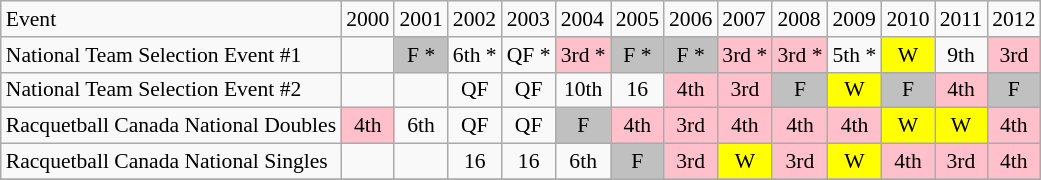<table class="wikitable" style="font-size:90%;" align=center>
<tr>
<td>Event</td>
<td>2000</td>
<td>2001</td>
<td>2002</td>
<td>2003</td>
<td>2004</td>
<td>2005</td>
<td>2006</td>
<td>2007</td>
<td>2008</td>
<td>2009</td>
<td>2010</td>
<td>2011</td>
<td>2012</td>
</tr>
<tr>
<td align="left">National Team Selection Event #1</td>
<td></td>
<td bgcolor=silver align=center>F *</td>
<td align=center>6th *</td>
<td align=center>QF *</td>
<td bgcolor=pink align=center>3rd *</td>
<td bgcolor=silver align=center>F *</td>
<td bgcolor=silver align=center>F *</td>
<td bgcolor=pink align=center>3rd *</td>
<td bgcolor=pink align=center>3rd *</td>
<td align=center>5th *</td>
<td bgcolor=yellow align=center>W</td>
<td align=center>9th</td>
<td bgcolor=pink align=center>3rd</td>
</tr>
<tr>
<td align="left">National Team Selection Event #2</td>
<td></td>
<td></td>
<td align=center>QF</td>
<td align=center>QF</td>
<td align=center>10th</td>
<td align=center>16</td>
<td bgcolor=pink align=center>4th</td>
<td bgcolor=pink align=center>3rd</td>
<td bgcolor=silver align=center>F</td>
<td bgcolor=yellow align=center>W</td>
<td bgcolor=silver align=center>F</td>
<td bgcolor=pink align=center>4th</td>
<td bgcolor=silver align=center>F</td>
</tr>
<tr>
<td align="left">Racquetball Canada National Doubles</td>
<td bgcolor=pink align=center>4th</td>
<td align=center>6th</td>
<td align=center>QF</td>
<td align=center>QF</td>
<td bgcolor=silver align=center>F</td>
<td bgcolor=pink align=center>4th</td>
<td bgcolor=pink align=center>3rd</td>
<td bgcolor=pink align=center>4th</td>
<td bgcolor=pink align=center>4th</td>
<td bgcolor=pink align=center>4th</td>
<td bgcolor=yellow align=center>W</td>
<td bgcolor=yellow align=center>W</td>
<td bgcolor=pink align=center>4th</td>
</tr>
<tr>
<td align="left">Racquetball Canada National Singles</td>
<td></td>
<td></td>
<td align=center>16</td>
<td align=center>16</td>
<td align=center>6th</td>
<td bgcolor=silver align=center>F</td>
<td bgcolor=pink align=center>3rd</td>
<td bgcolor=yellow align=center>W</td>
<td bgcolor=pink align=center>3rd</td>
<td bgcolor=yellow align=center>W</td>
<td bgcolor=pink align=center>4th</td>
<td bgcolor=pink align=center>3rd</td>
<td bgcolor=pink align=center>4th</td>
</tr>
<tr>
</tr>
</table>
